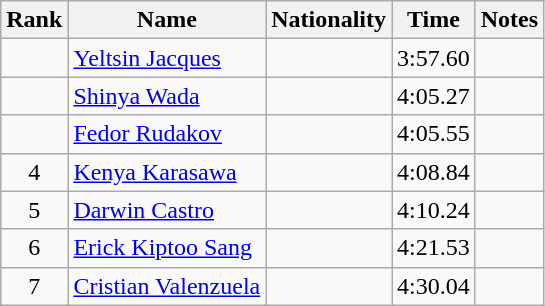<table class="wikitable sortable" style="text-align:center">
<tr>
<th>Rank</th>
<th>Name</th>
<th>Nationality</th>
<th>Time</th>
<th>Notes</th>
</tr>
<tr>
<td></td>
<td align="left"><a href='#'>Yeltsin Jacques</a></td>
<td align="left"></td>
<td>3:57.60</td>
<td><strong></strong></td>
</tr>
<tr>
<td></td>
<td align="left"><a href='#'>Shinya Wada</a></td>
<td align="left"></td>
<td>4:05.27</td>
<td></td>
</tr>
<tr>
<td></td>
<td align="left"><a href='#'>Fedor Rudakov</a></td>
<td align="left"></td>
<td>4:05.55</td>
<td></td>
</tr>
<tr>
<td>4</td>
<td align="left"><a href='#'>Kenya Karasawa</a></td>
<td align="left"></td>
<td>4:08.84</td>
<td></td>
</tr>
<tr>
<td>5</td>
<td align="left"><a href='#'>Darwin Castro</a></td>
<td align="left"></td>
<td>4:10.24</td>
<td></td>
</tr>
<tr>
<td>6</td>
<td align="left"><a href='#'>Erick Kiptoo Sang</a></td>
<td align="left"></td>
<td>4:21.53</td>
<td></td>
</tr>
<tr>
<td>7</td>
<td align="left"><a href='#'>Cristian Valenzuela</a></td>
<td align="left"></td>
<td>4:30.04</td>
<td></td>
</tr>
</table>
